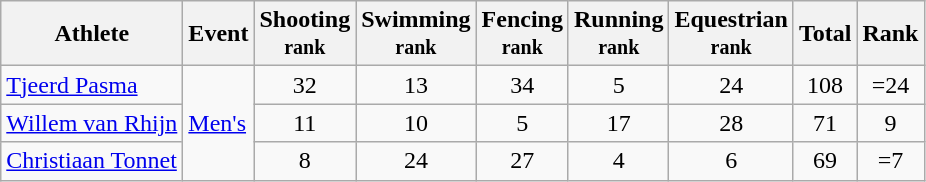<table class="wikitable" style="text-align:center">
<tr>
<th>Athlete</th>
<th>Event</th>
<th>Shooting<br><small>rank</small></th>
<th>Swimming <br><small>rank</small></th>
<th>Fencing <br><small>rank</small></th>
<th>Running <br><small>rank</small></th>
<th>Equestrian <br><small>rank</small></th>
<th>Total</th>
<th>Rank</th>
</tr>
<tr align=center>
<td align=left><a href='#'>Tjeerd Pasma</a></td>
<td align=left rowspan=3><a href='#'>Men's</a></td>
<td>32</td>
<td>13</td>
<td>34</td>
<td>5</td>
<td>24</td>
<td>108</td>
<td>=24</td>
</tr>
<tr align=center>
<td align=left><a href='#'>Willem van Rhijn</a></td>
<td>11</td>
<td>10</td>
<td>5</td>
<td>17</td>
<td>28</td>
<td>71</td>
<td>9</td>
</tr>
<tr align=center>
<td align=left><a href='#'>Christiaan Tonnet</a></td>
<td>8</td>
<td>24</td>
<td>27</td>
<td>4</td>
<td>6</td>
<td>69</td>
<td>=7</td>
</tr>
</table>
